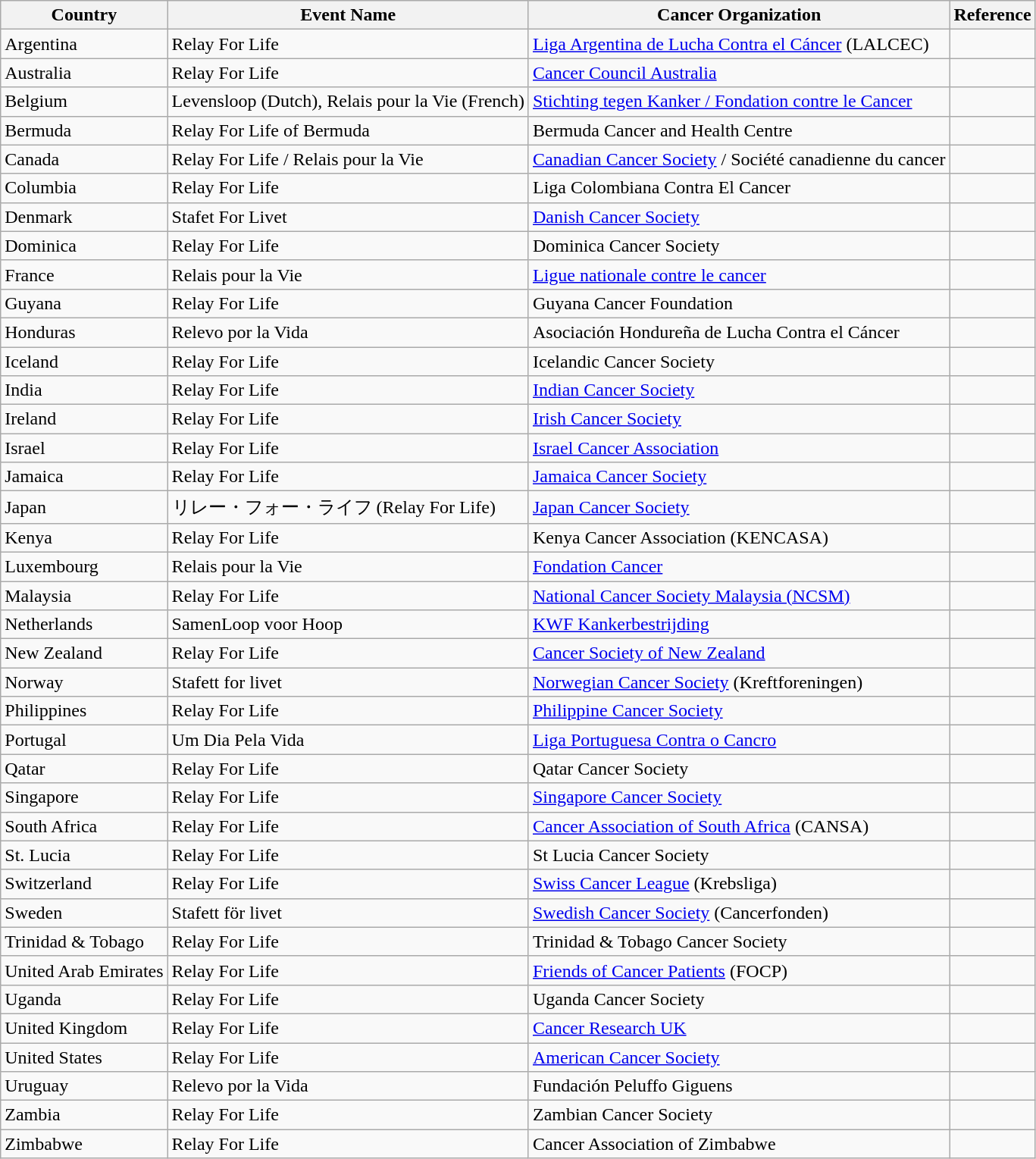<table class="wikitable">
<tr>
<th>Country</th>
<th>Event Name</th>
<th>Cancer Organization</th>
<th>Reference</th>
</tr>
<tr>
<td>Argentina</td>
<td>Relay For Life</td>
<td><a href='#'>Liga Argentina de Lucha Contra el Cáncer</a> (LALCEC)</td>
<td></td>
</tr>
<tr>
<td>Australia</td>
<td>Relay For Life</td>
<td><a href='#'>Cancer Council Australia</a></td>
<td></td>
</tr>
<tr>
<td>Belgium</td>
<td>Levensloop (Dutch), Relais pour la Vie (French)</td>
<td><a href='#'>Stichting tegen Kanker / Fondation contre le Cancer</a></td>
<td></td>
</tr>
<tr>
<td>Bermuda</td>
<td>Relay For Life of Bermuda</td>
<td>Bermuda Cancer and Health Centre</td>
<td></td>
</tr>
<tr>
<td>Canada</td>
<td>Relay For Life / Relais pour la Vie</td>
<td><a href='#'>Canadian Cancer Society</a> / Société canadienne du cancer</td>
<td></td>
</tr>
<tr>
<td>Columbia</td>
<td>Relay For Life</td>
<td>Liga Colombiana Contra El Cancer</td>
<td></td>
</tr>
<tr>
<td>Denmark</td>
<td>Stafet For Livet</td>
<td><a href='#'>Danish Cancer Society</a></td>
<td></td>
</tr>
<tr>
<td>Dominica</td>
<td>Relay For Life</td>
<td>Dominica Cancer Society</td>
<td></td>
</tr>
<tr>
<td>France</td>
<td>Relais pour la Vie</td>
<td><a href='#'>Ligue nationale contre le cancer</a></td>
<td></td>
</tr>
<tr>
<td>Guyana</td>
<td>Relay For Life</td>
<td>Guyana Cancer Foundation</td>
<td></td>
</tr>
<tr>
<td>Honduras</td>
<td>Relevo por la Vida</td>
<td>Asociación Hondureña de Lucha Contra el Cáncer</td>
<td></td>
</tr>
<tr>
<td>Iceland</td>
<td>Relay For Life</td>
<td>Icelandic Cancer Society</td>
<td></td>
</tr>
<tr>
<td>India</td>
<td>Relay For Life</td>
<td><a href='#'>Indian Cancer Society</a></td>
<td></td>
</tr>
<tr>
<td>Ireland</td>
<td>Relay For Life</td>
<td><a href='#'>Irish Cancer Society</a></td>
<td></td>
</tr>
<tr>
<td>Israel</td>
<td>Relay For Life</td>
<td><a href='#'>Israel Cancer Association</a></td>
<td></td>
</tr>
<tr>
<td>Jamaica</td>
<td>Relay For Life</td>
<td><a href='#'>Jamaica Cancer Society</a></td>
<td></td>
</tr>
<tr>
<td>Japan</td>
<td>リレー・フォー・ライフ (Relay For Life)</td>
<td><a href='#'>Japan Cancer Society</a></td>
<td></td>
</tr>
<tr>
<td>Kenya</td>
<td>Relay For Life</td>
<td>Kenya Cancer Association (KENCASA)</td>
<td></td>
</tr>
<tr>
<td>Luxembourg</td>
<td>Relais pour la Vie</td>
<td><a href='#'>Fondation Cancer</a></td>
<td></td>
</tr>
<tr>
<td>Malaysia</td>
<td>Relay For Life</td>
<td><a href='#'>National Cancer Society Malaysia (NCSM)</a></td>
<td></td>
</tr>
<tr>
<td>Netherlands</td>
<td>SamenLoop voor Hoop</td>
<td><a href='#'>KWF Kankerbestrijding</a></td>
<td></td>
</tr>
<tr>
<td>New Zealand</td>
<td>Relay For Life</td>
<td><a href='#'>Cancer Society of New Zealand</a></td>
<td></td>
</tr>
<tr>
<td>Norway</td>
<td>Stafett for livet</td>
<td><a href='#'>Norwegian Cancer Society</a> (Kreftforeningen)</td>
<td></td>
</tr>
<tr>
<td>Philippines</td>
<td>Relay For Life</td>
<td><a href='#'>Philippine Cancer Society</a></td>
<td></td>
</tr>
<tr>
<td>Portugal</td>
<td>Um Dia Pela Vida</td>
<td><a href='#'>Liga Portuguesa Contra o Cancro</a></td>
<td></td>
</tr>
<tr>
<td>Qatar</td>
<td>Relay For Life</td>
<td>Qatar Cancer Society</td>
<td></td>
</tr>
<tr>
<td>Singapore</td>
<td>Relay For Life</td>
<td><a href='#'>Singapore Cancer Society</a></td>
<td></td>
</tr>
<tr>
<td>South Africa</td>
<td>Relay For Life</td>
<td><a href='#'>Cancer Association of South Africa</a> (CANSA)</td>
<td></td>
</tr>
<tr>
<td>St. Lucia</td>
<td>Relay For Life</td>
<td>St Lucia Cancer Society</td>
<td></td>
</tr>
<tr>
<td>Switzerland</td>
<td>Relay For Life</td>
<td><a href='#'>Swiss Cancer League</a> (Krebsliga)</td>
<td></td>
</tr>
<tr>
<td>Sweden</td>
<td>Stafett för livet</td>
<td><a href='#'>Swedish Cancer Society</a> (Cancerfonden)</td>
<td></td>
</tr>
<tr>
<td>Trinidad & Tobago</td>
<td>Relay For Life</td>
<td>Trinidad & Tobago Cancer Society</td>
<td></td>
</tr>
<tr>
<td>United Arab Emirates</td>
<td>Relay For Life</td>
<td><a href='#'>Friends of Cancer Patients</a> (FOCP)</td>
<td></td>
</tr>
<tr>
<td>Uganda</td>
<td>Relay For Life</td>
<td>Uganda Cancer Society</td>
<td></td>
</tr>
<tr>
<td>United Kingdom</td>
<td>Relay For Life</td>
<td><a href='#'>Cancer Research UK</a></td>
<td></td>
</tr>
<tr>
<td>United States</td>
<td>Relay For Life</td>
<td><a href='#'>American Cancer Society</a></td>
<td></td>
</tr>
<tr>
<td>Uruguay</td>
<td>Relevo por la Vida</td>
<td>Fundación Peluffo Giguens</td>
<td></td>
</tr>
<tr>
<td>Zambia</td>
<td>Relay For Life</td>
<td>Zambian Cancer Society</td>
<td></td>
</tr>
<tr>
<td>Zimbabwe</td>
<td>Relay For Life</td>
<td>Cancer Association of Zimbabwe</td>
<td></td>
</tr>
</table>
